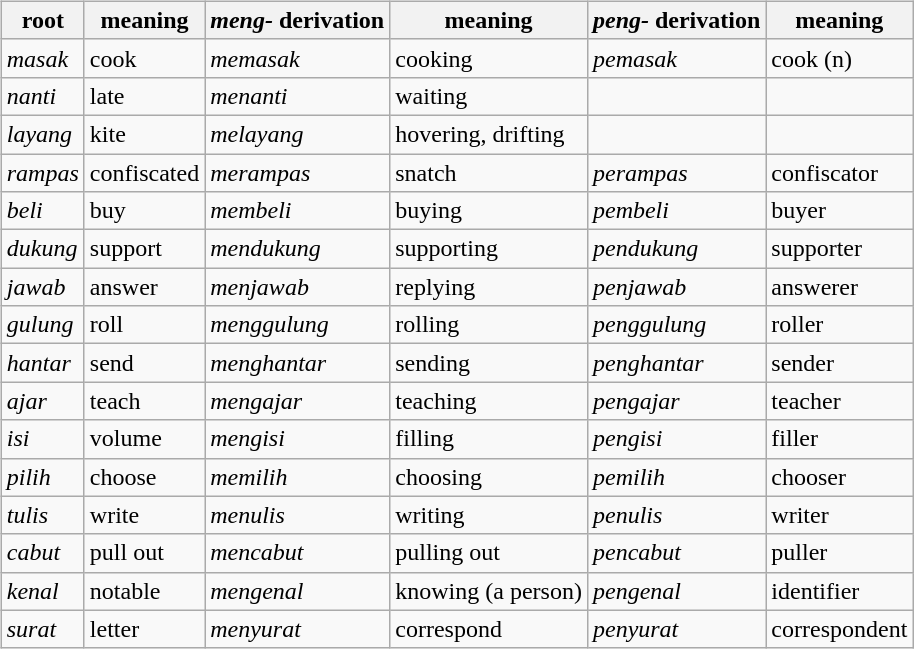<table>
<tr>
<td><br><table class="wikitable">
<tr>
<th>root</th>
<th>meaning</th>
<th><em>meng-</em> derivation</th>
<th>meaning</th>
<th><em>peng-</em> derivation</th>
<th>meaning</th>
</tr>
<tr>
<td><em>masak</em></td>
<td>cook</td>
<td><em>memasak</em></td>
<td>cooking</td>
<td><em>pemasak</em></td>
<td>cook (n)</td>
</tr>
<tr>
<td><em>nanti</em></td>
<td>late</td>
<td><em>menanti</em></td>
<td>waiting</td>
<td></td>
<td></td>
</tr>
<tr>
<td><em>layang</em></td>
<td>kite</td>
<td><em>melayang</em></td>
<td>hovering, drifting</td>
<td></td>
<td></td>
</tr>
<tr>
<td><em>rampas</em></td>
<td>confiscated</td>
<td><em>merampas</em></td>
<td>snatch</td>
<td><em>perampas</em></td>
<td>confiscator</td>
</tr>
<tr>
<td><em>beli</em></td>
<td>buy</td>
<td><em>membeli</em></td>
<td>buying</td>
<td><em>pembeli</em></td>
<td>buyer</td>
</tr>
<tr>
<td><em>dukung</em></td>
<td>support</td>
<td><em>mendukung</em></td>
<td>supporting</td>
<td><em>pendukung</em></td>
<td>supporter</td>
</tr>
<tr>
<td><em>jawab</em></td>
<td>answer</td>
<td><em>menjawab</em></td>
<td>replying</td>
<td><em>penjawab</em></td>
<td>answerer</td>
</tr>
<tr>
<td><em>gulung</em></td>
<td>roll</td>
<td><em>menggulung</em></td>
<td>rolling</td>
<td><em>penggulung</em></td>
<td>roller</td>
</tr>
<tr>
<td><em>hantar</em></td>
<td>send</td>
<td><em>menghantar</em></td>
<td>sending</td>
<td><em>penghantar</em></td>
<td>sender</td>
</tr>
<tr>
<td><em>ajar</em></td>
<td>teach</td>
<td><em>mengajar</em></td>
<td>teaching</td>
<td><em>pengajar</em></td>
<td>teacher</td>
</tr>
<tr>
<td><em>isi</em></td>
<td>volume</td>
<td><em>mengisi</em></td>
<td>filling</td>
<td><em>pengisi</em></td>
<td>filler</td>
</tr>
<tr>
<td><em>pilih</em></td>
<td>choose</td>
<td><em>memilih</em></td>
<td>choosing</td>
<td><em>pemilih</em></td>
<td>chooser</td>
</tr>
<tr>
<td><em>tulis</em></td>
<td>write</td>
<td><em>menulis</em></td>
<td>writing</td>
<td><em>penulis</em></td>
<td>writer</td>
</tr>
<tr>
<td><em>cabut</em></td>
<td>pull out</td>
<td><em>mencabut</em></td>
<td>pulling out</td>
<td><em>pencabut</em></td>
<td>puller</td>
</tr>
<tr>
<td><em>kenal</em></td>
<td>notable</td>
<td><em>mengenal</em></td>
<td>knowing (a person)</td>
<td><em>pengenal</em></td>
<td>identifier</td>
</tr>
<tr>
<td><em>surat</em></td>
<td>letter</td>
<td><em>menyurat</em></td>
<td>correspond</td>
<td><em>penyurat</em></td>
<td>correspondent</td>
</tr>
</table>
</td>
</tr>
</table>
